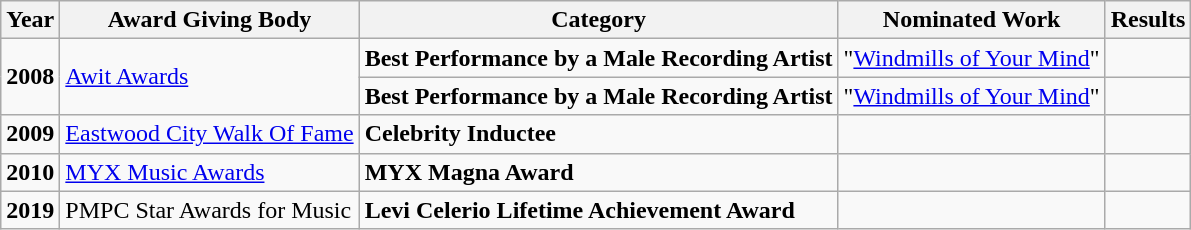<table class="wikitable">
<tr>
<th>Year</th>
<th>Award Giving Body</th>
<th>Category</th>
<th>Nominated Work</th>
<th>Results</th>
</tr>
<tr>
<td rowspan=2><strong>2008</strong></td>
<td rowspan=2><a href='#'>Awit Awards</a></td>
<td><strong>Best Performance by a Male Recording Artist</strong> </td>
<td align=center>"<a href='#'>Windmills of Your Mind</a>"</td>
<td></td>
</tr>
<tr>
<td><strong>Best Performance by a Male Recording Artist</strong> </td>
<td align=center>"<a href='#'>Windmills of Your Mind</a>"</td>
<td></td>
</tr>
<tr>
<td><strong>2009</strong></td>
<td><a href='#'>Eastwood City Walk Of Fame</a></td>
<td><strong>Celebrity Inductee</strong></td>
<td></td>
<td></td>
</tr>
<tr>
<td><strong>2010</strong></td>
<td><a href='#'>MYX Music Awards</a></td>
<td><strong>MYX Magna Award</strong></td>
<td></td>
<td></td>
</tr>
<tr>
<td><strong>2019</strong></td>
<td>PMPC Star Awards for Music</td>
<td><strong>Levi Celerio Lifetime Achievement Award</strong></td>
<td></td>
<td></td>
</tr>
</table>
